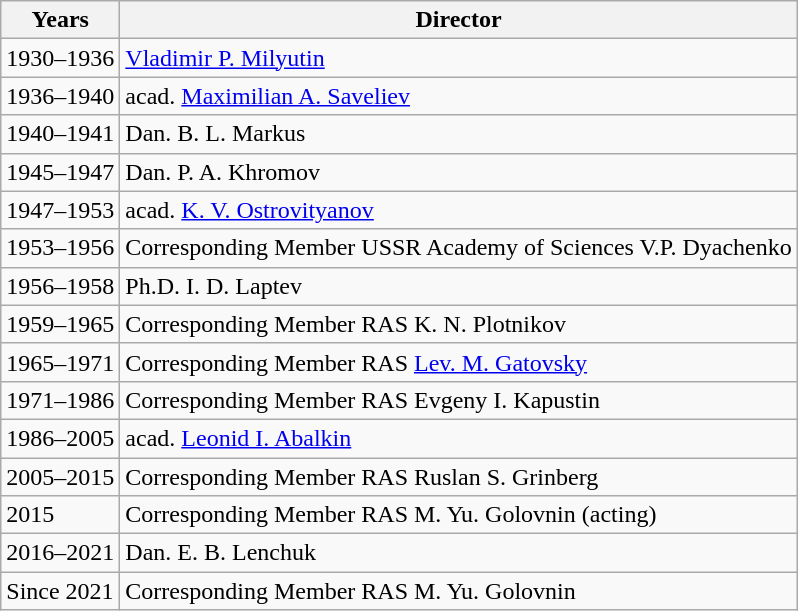<table class="wikitable">
<tr>
<th>Years</th>
<th>Director</th>
</tr>
<tr>
<td>1930–1936</td>
<td><a href='#'>Vladimir P. Milyutin</a></td>
</tr>
<tr>
<td>1936–1940</td>
<td>acad. <a href='#'>Maximilian A. Saveliev</a></td>
</tr>
<tr>
<td>1940–1941</td>
<td>Dan. B. L. Markus</td>
</tr>
<tr>
<td>1945–1947</td>
<td>Dan. P. A. Khromov</td>
</tr>
<tr>
<td>1947–1953</td>
<td>acad. <a href='#'>K. V. Ostrovityanov</a></td>
</tr>
<tr>
<td>1953–1956</td>
<td>Corresponding Member USSR Academy of Sciences V.P. Dyachenko</td>
</tr>
<tr>
<td>1956–1958</td>
<td>Ph.D. I. D. Laptev</td>
</tr>
<tr>
<td>1959–1965</td>
<td>Corresponding Member RAS K. N. Plotnikov</td>
</tr>
<tr>
<td>1965–1971</td>
<td>Corresponding Member RAS <a href='#'>Lev. M. Gatovsky</a></td>
</tr>
<tr>
<td>1971–1986</td>
<td>Corresponding Member RAS Evgeny I. Kapustin</td>
</tr>
<tr>
<td>1986–2005</td>
<td>acad. <a href='#'>Leonid I. Abalkin</a></td>
</tr>
<tr>
<td>2005–2015</td>
<td>Corresponding Member RAS Ruslan S. Grinberg</td>
</tr>
<tr>
<td>2015</td>
<td>Corresponding Member RAS M. Yu. Golovnin (acting)</td>
</tr>
<tr>
<td>2016–2021</td>
<td>Dan. E. B. Lenchuk</td>
</tr>
<tr>
<td>Since 2021</td>
<td>Corresponding Member RAS M. Yu. Golovnin</td>
</tr>
</table>
